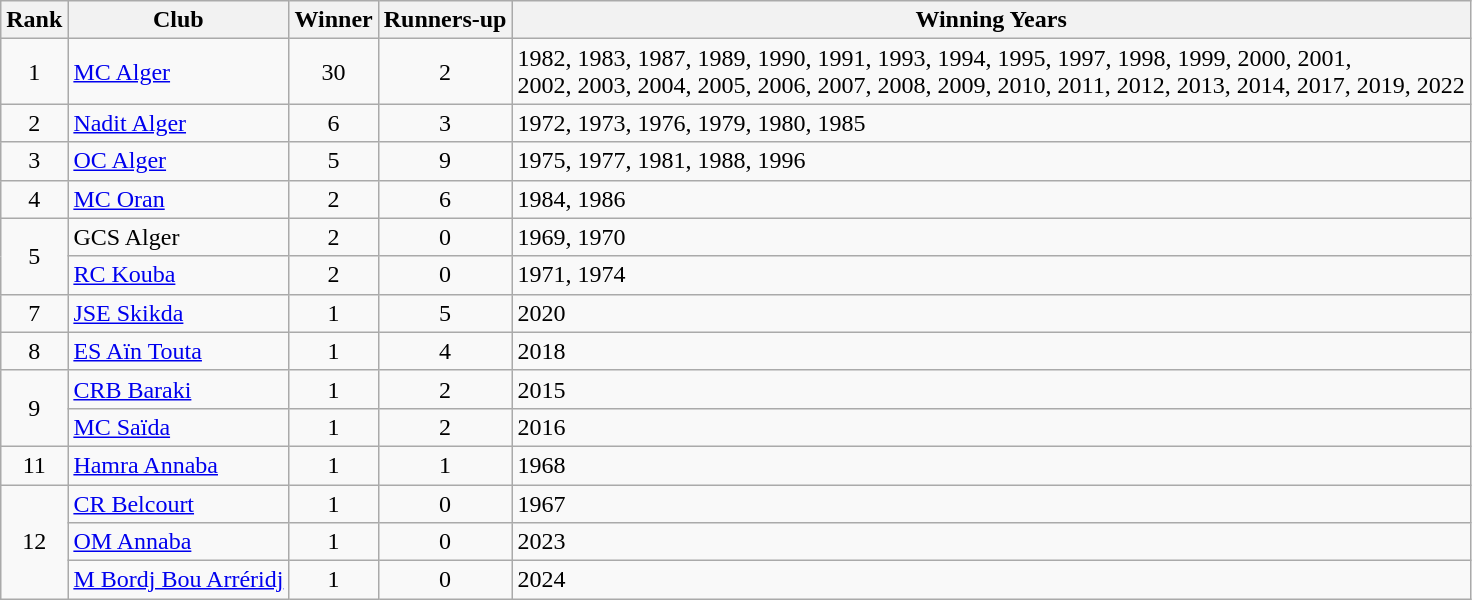<table class="wikitable">
<tr>
<th>Rank</th>
<th>Club</th>
<th>Winner</th>
<th>Runners-up</th>
<th>Winning Years</th>
</tr>
<tr>
<td align=center>1</td>
<td><a href='#'>MC Alger</a></td>
<td align=center>30</td>
<td align=center>2</td>
<td>1982, 1983, 1987, 1989, 1990, 1991, 1993, 1994, 1995, 1997, 1998, 1999, 2000, 2001, <br> 2002, 2003, 2004, 2005, 2006, 2007, 2008, 2009, 2010, 2011, 2012, 2013, 2014, 2017, 2019, 2022</td>
</tr>
<tr>
<td align=center>2</td>
<td><a href='#'>Nadit Alger</a></td>
<td align=center>6</td>
<td align=center>3</td>
<td>1972, 1973, 1976, 1979, 1980, 1985</td>
</tr>
<tr>
<td align=center>3</td>
<td><a href='#'>OC Alger</a></td>
<td align=center>5</td>
<td align=center>9</td>
<td>1975, 1977, 1981, 1988, 1996</td>
</tr>
<tr>
<td align=center>4</td>
<td><a href='#'>MC Oran</a></td>
<td align=center>2</td>
<td align=center>6</td>
<td>1984, 1986</td>
</tr>
<tr>
<td align=center rowspan=2>5</td>
<td>GCS Alger</td>
<td align=center>2</td>
<td align=center>0</td>
<td>1969, 1970</td>
</tr>
<tr>
<td><a href='#'>RC Kouba</a></td>
<td align=center>2</td>
<td align=center>0</td>
<td>1971, 1974</td>
</tr>
<tr>
<td align=center>7</td>
<td><a href='#'>JSE Skikda</a></td>
<td align=center>1</td>
<td align=center>5</td>
<td>2020</td>
</tr>
<tr>
<td align=center>8</td>
<td><a href='#'>ES Aïn Touta</a></td>
<td align=center>1</td>
<td align=center>4</td>
<td>2018</td>
</tr>
<tr>
<td align=center rowspan=2>9</td>
<td><a href='#'>CRB Baraki</a></td>
<td align=center>1</td>
<td align=center>2</td>
<td>2015</td>
</tr>
<tr>
<td><a href='#'>MC Saïda</a></td>
<td align=center>1</td>
<td align=center>2</td>
<td>2016</td>
</tr>
<tr>
<td align=center>11</td>
<td><a href='#'>Hamra Annaba</a></td>
<td align=center>1</td>
<td align=center>1</td>
<td>1968</td>
</tr>
<tr>
<td align=center rowspan=3>12</td>
<td><a href='#'>CR Belcourt</a></td>
<td align=center>1</td>
<td align=center>0</td>
<td>1967</td>
</tr>
<tr>
<td><a href='#'>OM Annaba</a></td>
<td align=center>1</td>
<td align=center>0</td>
<td>2023</td>
</tr>
<tr>
<td><a href='#'>M Bordj Bou Arréridj</a></td>
<td align=center>1</td>
<td align=center>0</td>
<td>2024</td>
</tr>
</table>
